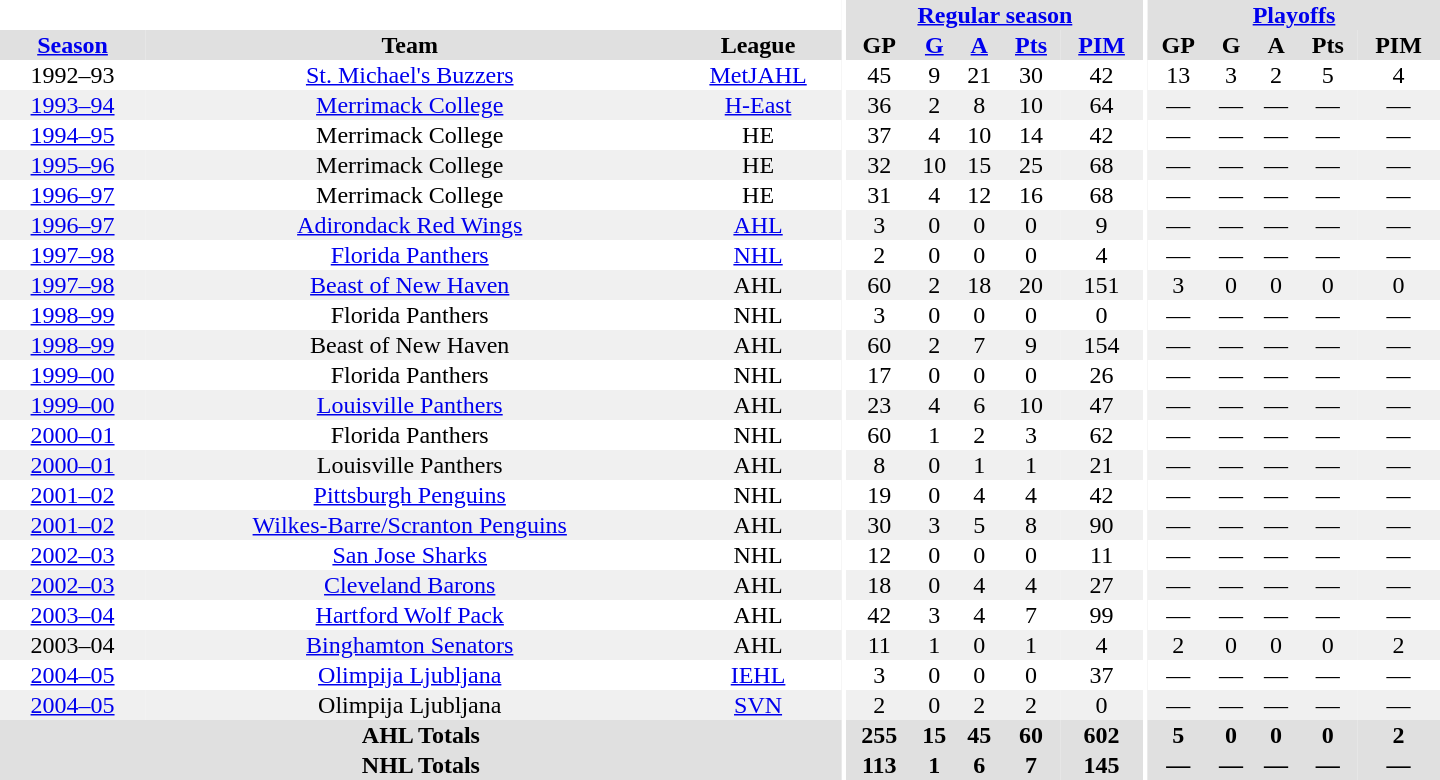<table border="0" cellpadding="1" cellspacing="0" style="text-align:center; width:60em">
<tr bgcolor="#e0e0e0">
<th colspan="3" bgcolor="#ffffff"></th>
<th rowspan="100" bgcolor="#ffffff"></th>
<th colspan="5"><a href='#'>Regular season</a></th>
<th rowspan="100" bgcolor="#ffffff"></th>
<th colspan="5"><a href='#'>Playoffs</a></th>
</tr>
<tr bgcolor="#e0e0e0">
<th><a href='#'>Season</a></th>
<th>Team</th>
<th>League</th>
<th>GP</th>
<th><a href='#'>G</a></th>
<th><a href='#'>A</a></th>
<th><a href='#'>Pts</a></th>
<th><a href='#'>PIM</a></th>
<th>GP</th>
<th>G</th>
<th>A</th>
<th>Pts</th>
<th>PIM</th>
</tr>
<tr>
<td>1992–93</td>
<td><a href='#'>St. Michael's Buzzers</a></td>
<td><a href='#'>MetJAHL</a></td>
<td>45</td>
<td>9</td>
<td>21</td>
<td>30</td>
<td>42</td>
<td>13</td>
<td>3</td>
<td>2</td>
<td>5</td>
<td>4</td>
</tr>
<tr bgcolor="#f0f0f0">
<td><a href='#'>1993–94</a></td>
<td><a href='#'>Merrimack College</a></td>
<td><a href='#'>H-East</a></td>
<td>36</td>
<td>2</td>
<td>8</td>
<td>10</td>
<td>64</td>
<td>—</td>
<td>—</td>
<td>—</td>
<td>—</td>
<td>—</td>
</tr>
<tr>
<td><a href='#'>1994–95</a></td>
<td>Merrimack College</td>
<td>HE</td>
<td>37</td>
<td>4</td>
<td>10</td>
<td>14</td>
<td>42</td>
<td>—</td>
<td>—</td>
<td>—</td>
<td>—</td>
<td>—</td>
</tr>
<tr bgcolor="#f0f0f0">
<td><a href='#'>1995–96</a></td>
<td>Merrimack College</td>
<td>HE</td>
<td>32</td>
<td>10</td>
<td>15</td>
<td>25</td>
<td>68</td>
<td>—</td>
<td>—</td>
<td>—</td>
<td>—</td>
<td>—</td>
</tr>
<tr>
<td><a href='#'>1996–97</a></td>
<td>Merrimack College</td>
<td>HE</td>
<td>31</td>
<td>4</td>
<td>12</td>
<td>16</td>
<td>68</td>
<td>—</td>
<td>—</td>
<td>—</td>
<td>—</td>
<td>—</td>
</tr>
<tr bgcolor="#f0f0f0">
<td><a href='#'>1996–97</a></td>
<td><a href='#'>Adirondack Red Wings</a></td>
<td><a href='#'>AHL</a></td>
<td>3</td>
<td>0</td>
<td>0</td>
<td>0</td>
<td>9</td>
<td>—</td>
<td>—</td>
<td>—</td>
<td>—</td>
<td>—</td>
</tr>
<tr>
<td><a href='#'>1997–98</a></td>
<td><a href='#'>Florida Panthers</a></td>
<td><a href='#'>NHL</a></td>
<td>2</td>
<td>0</td>
<td>0</td>
<td>0</td>
<td>4</td>
<td>—</td>
<td>—</td>
<td>—</td>
<td>—</td>
<td>—</td>
</tr>
<tr bgcolor="#f0f0f0">
<td><a href='#'>1997–98</a></td>
<td><a href='#'>Beast of New Haven</a></td>
<td>AHL</td>
<td>60</td>
<td>2</td>
<td>18</td>
<td>20</td>
<td>151</td>
<td>3</td>
<td>0</td>
<td>0</td>
<td>0</td>
<td>0</td>
</tr>
<tr>
<td><a href='#'>1998–99</a></td>
<td>Florida Panthers</td>
<td>NHL</td>
<td>3</td>
<td>0</td>
<td>0</td>
<td>0</td>
<td>0</td>
<td>—</td>
<td>—</td>
<td>—</td>
<td>—</td>
<td>—</td>
</tr>
<tr bgcolor="#f0f0f0">
<td><a href='#'>1998–99</a></td>
<td>Beast of New Haven</td>
<td>AHL</td>
<td>60</td>
<td>2</td>
<td>7</td>
<td>9</td>
<td>154</td>
<td>—</td>
<td>—</td>
<td>—</td>
<td>—</td>
<td>—</td>
</tr>
<tr>
<td><a href='#'>1999–00</a></td>
<td>Florida Panthers</td>
<td>NHL</td>
<td>17</td>
<td>0</td>
<td>0</td>
<td>0</td>
<td>26</td>
<td>—</td>
<td>—</td>
<td>—</td>
<td>—</td>
<td>—</td>
</tr>
<tr bgcolor="#f0f0f0">
<td><a href='#'>1999–00</a></td>
<td><a href='#'>Louisville Panthers</a></td>
<td>AHL</td>
<td>23</td>
<td>4</td>
<td>6</td>
<td>10</td>
<td>47</td>
<td>—</td>
<td>—</td>
<td>—</td>
<td>—</td>
<td>—</td>
</tr>
<tr>
<td><a href='#'>2000–01</a></td>
<td>Florida Panthers</td>
<td>NHL</td>
<td>60</td>
<td>1</td>
<td>2</td>
<td>3</td>
<td>62</td>
<td>—</td>
<td>—</td>
<td>—</td>
<td>—</td>
<td>—</td>
</tr>
<tr bgcolor="#f0f0f0">
<td><a href='#'>2000–01</a></td>
<td>Louisville Panthers</td>
<td>AHL</td>
<td>8</td>
<td>0</td>
<td>1</td>
<td>1</td>
<td>21</td>
<td>—</td>
<td>—</td>
<td>—</td>
<td>—</td>
<td>—</td>
</tr>
<tr>
<td><a href='#'>2001–02</a></td>
<td><a href='#'>Pittsburgh Penguins</a></td>
<td>NHL</td>
<td>19</td>
<td>0</td>
<td>4</td>
<td>4</td>
<td>42</td>
<td>—</td>
<td>—</td>
<td>—</td>
<td>—</td>
<td>—</td>
</tr>
<tr bgcolor="#f0f0f0">
<td><a href='#'>2001–02</a></td>
<td><a href='#'>Wilkes-Barre/Scranton Penguins</a></td>
<td>AHL</td>
<td>30</td>
<td>3</td>
<td>5</td>
<td>8</td>
<td>90</td>
<td>—</td>
<td>—</td>
<td>—</td>
<td>—</td>
<td>—</td>
</tr>
<tr>
<td><a href='#'>2002–03</a></td>
<td><a href='#'>San Jose Sharks</a></td>
<td>NHL</td>
<td>12</td>
<td>0</td>
<td>0</td>
<td>0</td>
<td>11</td>
<td>—</td>
<td>—</td>
<td>—</td>
<td>—</td>
<td>—</td>
</tr>
<tr bgcolor="#f0f0f0">
<td><a href='#'>2002–03</a></td>
<td><a href='#'>Cleveland Barons</a></td>
<td>AHL</td>
<td>18</td>
<td>0</td>
<td>4</td>
<td>4</td>
<td>27</td>
<td>—</td>
<td>—</td>
<td>—</td>
<td>—</td>
<td>—</td>
</tr>
<tr>
<td><a href='#'>2003–04</a></td>
<td><a href='#'>Hartford Wolf Pack</a></td>
<td>AHL</td>
<td>42</td>
<td>3</td>
<td>4</td>
<td>7</td>
<td>99</td>
<td>—</td>
<td>—</td>
<td>—</td>
<td>—</td>
<td>—</td>
</tr>
<tr bgcolor="#f0f0f0">
<td>2003–04</td>
<td><a href='#'>Binghamton Senators</a></td>
<td>AHL</td>
<td>11</td>
<td>1</td>
<td>0</td>
<td>1</td>
<td>4</td>
<td>2</td>
<td>0</td>
<td>0</td>
<td>0</td>
<td>2</td>
</tr>
<tr>
<td><a href='#'>2004–05</a></td>
<td><a href='#'>Olimpija Ljubljana</a></td>
<td><a href='#'>IEHL</a></td>
<td>3</td>
<td>0</td>
<td>0</td>
<td>0</td>
<td>37</td>
<td>—</td>
<td>—</td>
<td>—</td>
<td>—</td>
<td>—</td>
</tr>
<tr bgcolor="#f0f0f0">
<td><a href='#'>2004–05</a></td>
<td>Olimpija Ljubljana</td>
<td><a href='#'>SVN</a></td>
<td>2</td>
<td>0</td>
<td>2</td>
<td>2</td>
<td>0</td>
<td>—</td>
<td>—</td>
<td>—</td>
<td>—</td>
<td>—</td>
</tr>
<tr bgcolor="#e0e0e0">
<th colspan="3">AHL Totals</th>
<th>255</th>
<th>15</th>
<th>45</th>
<th>60</th>
<th>602</th>
<th>5</th>
<th>0</th>
<th>0</th>
<th>0</th>
<th>2</th>
</tr>
<tr bgcolor="#e0e0e0">
<th colspan="3">NHL Totals</th>
<th>113</th>
<th>1</th>
<th>6</th>
<th>7</th>
<th>145</th>
<th>—</th>
<th>—</th>
<th>—</th>
<th>—</th>
<th>—</th>
</tr>
</table>
